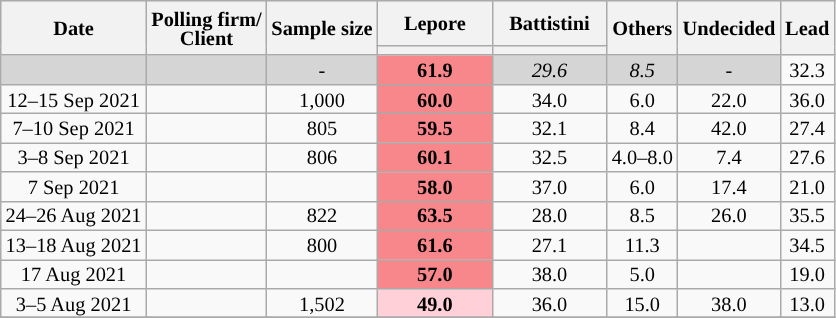<table class=wikitable style="text-align:center;font-size:85%;line-height:13px">
<tr style="height:30px; background-color:#E9E9E9">
<th rowspan="2">Date</th>
<th rowspan="2">Polling firm/<br>Client</th>
<th rowspan="2">Sample size</th>
<th style="width:70px;">Lepore</th>
<th style="width:70px;">Battistini</th>
<th rowspan="2">Others</th>
<th rowspan="2">Undecided</th>
<th rowspan="2">Lead</th>
</tr>
<tr>
<th style="background:"></th>
<th style="background:"></th>
</tr>
<tr>
<td style="background:#D5D5D5"></td>
<td style="background:#D5D5D5"></td>
<td style="background:#D5D5D5"><em>-</em></td>
<td style="background:#F7878B"><strong>61.9</strong></td>
<td style="background:#D5D5D5"><em>29.6</em></td>
<td style="background:#D5D5D5"><em>8.5</em></td>
<td style="background:#D5D5D5"><em>-</em></td>
<td style="background:">32.3</td>
</tr>
<tr>
<td>12–15 Sep 2021</td>
<td></td>
<td>1,000</td>
<td style="background:#F7878B"><strong>60.0</strong></td>
<td>34.0</td>
<td>6.0</td>
<td>22.0</td>
<td style="background:">36.0</td>
</tr>
<tr>
<td>7–10 Sep 2021</td>
<td></td>
<td>805</td>
<td style="background:#F7878B"><strong>59.5</strong></td>
<td>32.1</td>
<td>8.4</td>
<td>42.0</td>
<td style="background:">27.4</td>
</tr>
<tr>
<td>3–8 Sep 2021</td>
<td></td>
<td>806</td>
<td style="background:#F7878B"><strong>60.1</strong></td>
<td>32.5</td>
<td>4.0–8.0</td>
<td>7.4</td>
<td style="background:">27.6</td>
</tr>
<tr>
<td>7 Sep 2021</td>
<td></td>
<td></td>
<td style="background:#F7878B"><strong>58.0</strong></td>
<td>37.0</td>
<td>6.0</td>
<td>17.4</td>
<td style="background:">21.0</td>
</tr>
<tr>
<td>24–26 Aug 2021</td>
<td></td>
<td>822</td>
<td style="background:#F7878B"><strong>63.5</strong></td>
<td>28.0</td>
<td>8.5</td>
<td>26.0</td>
<td style="background:">35.5</td>
</tr>
<tr>
<td>13–18 Aug 2021</td>
<td></td>
<td>800</td>
<td style="background:#F7878B"><strong>61.6</strong></td>
<td>27.1</td>
<td>11.3</td>
<td></td>
<td style="background:">34.5</td>
</tr>
<tr>
<td>17 Aug 2021</td>
<td></td>
<td></td>
<td style="background:#F7878B"><strong>57.0</strong></td>
<td>38.0</td>
<td>5.0</td>
<td></td>
<td style="background:">19.0</td>
</tr>
<tr>
<td>3–5 Aug 2021</td>
<td></td>
<td>1,502</td>
<td style="background:#FFD0D7"><strong>49.0</strong></td>
<td>36.0</td>
<td>15.0</td>
<td>38.0</td>
<td style="background:">13.0</td>
</tr>
<tr>
</tr>
</table>
